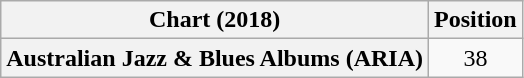<table class="wikitable plainrowheaders" style="text-align:center">
<tr>
<th scope="col">Chart (2018)</th>
<th scope="col">Position</th>
</tr>
<tr>
<th scope="row">Australian Jazz & Blues Albums (ARIA)</th>
<td>38</td>
</tr>
</table>
